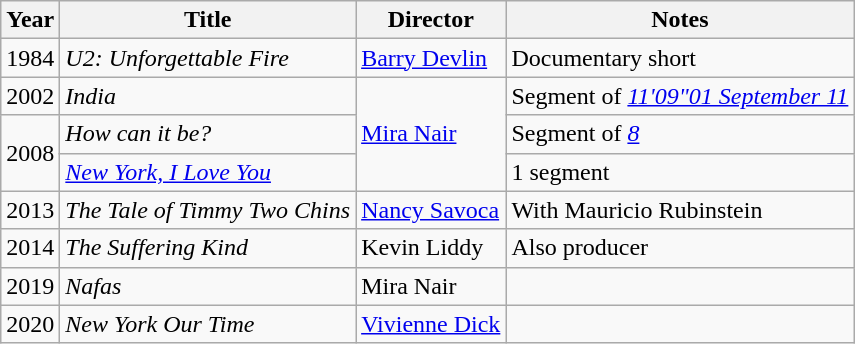<table class="wikitable">
<tr>
<th>Year</th>
<th>Title</th>
<th>Director</th>
<th>Notes</th>
</tr>
<tr>
<td>1984</td>
<td><em>U2: Unforgettable Fire</em></td>
<td><a href='#'>Barry Devlin</a></td>
<td>Documentary short</td>
</tr>
<tr>
<td>2002</td>
<td><em>India</em></td>
<td rowspan=3><a href='#'>Mira Nair</a></td>
<td>Segment of <em><a href='#'>11'09"01 September 11</a></em></td>
</tr>
<tr>
<td rowspan=2>2008</td>
<td><em>How can it be?</em></td>
<td>Segment of <em><a href='#'>8</a></em></td>
</tr>
<tr>
<td><em><a href='#'>New York, I Love You</a></em></td>
<td>1 segment</td>
</tr>
<tr>
<td>2013</td>
<td><em>The Tale of Timmy Two Chins</em></td>
<td><a href='#'>Nancy Savoca</a></td>
<td>With Mauricio Rubinstein</td>
</tr>
<tr>
<td>2014</td>
<td><em>The Suffering Kind</em></td>
<td>Kevin Liddy</td>
<td>Also producer</td>
</tr>
<tr>
<td>2019</td>
<td><em>Nafas</em></td>
<td>Mira Nair</td>
<td></td>
</tr>
<tr>
<td>2020</td>
<td><em>New York Our Time</em></td>
<td><a href='#'>Vivienne Dick</a></td>
<td></td>
</tr>
</table>
